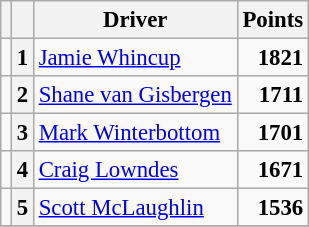<table class="wikitable" style="font-size: 95%;">
<tr>
<th></th>
<th></th>
<th>Driver</th>
<th>Points</th>
</tr>
<tr>
<td align="left"></td>
<th>1</th>
<td> <a href='#'>Jamie Whincup</a></td>
<td align="right"><strong>1821</strong></td>
</tr>
<tr>
<td align="left"></td>
<th>2</th>
<td> <a href='#'>Shane van Gisbergen</a></td>
<td align="right"><strong>1711</strong></td>
</tr>
<tr>
<td align="left"></td>
<th>3</th>
<td> <a href='#'>Mark Winterbottom</a></td>
<td align="right"><strong>1701</strong></td>
</tr>
<tr>
<td align="left"></td>
<th>4</th>
<td> <a href='#'>Craig Lowndes</a></td>
<td align="right"><strong>1671</strong></td>
</tr>
<tr>
<td align="left"></td>
<th>5</th>
<td> <a href='#'>Scott McLaughlin</a></td>
<td align="right"><strong>1536</strong></td>
</tr>
<tr>
</tr>
</table>
